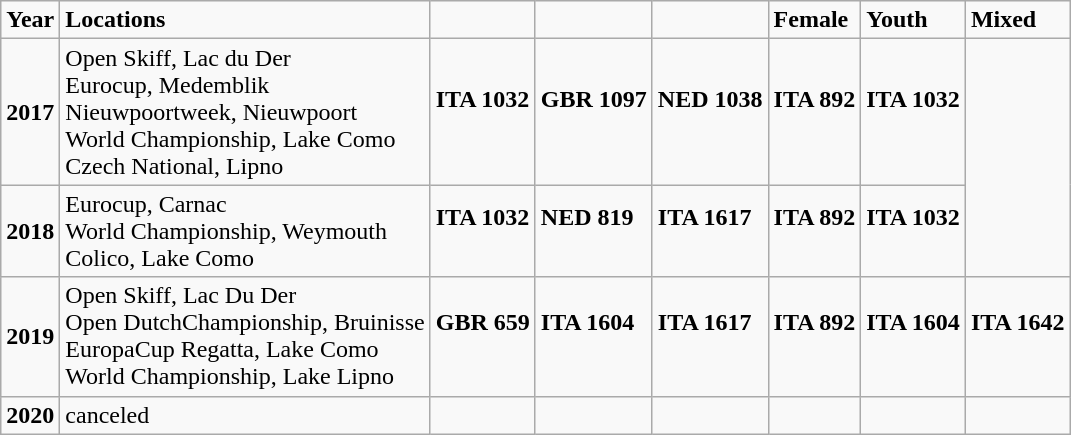<table class="wikitable sortable">
<tr>
<td><strong>Year</strong></td>
<td><strong>Locations</strong></td>
<td></td>
<td></td>
<td></td>
<td><strong>Female</strong></td>
<td><strong>Youth</strong></td>
<td><strong>Mixed</strong></td>
</tr>
<tr>
<td><strong>2017</strong></td>
<td>Open Skiff, Lac du Der <br> Eurocup, Medemblik <br> Nieuwpoortweek, Nieuwpoort <br> World Championship, Lake Como <br> Czech National, Lipno</td>
<td> <strong>ITA 1032</strong><br><br></td>
<td> <strong>GBR 1097</strong><br><br></td>
<td> <strong>NED 1038</strong><br><br></td>
<td> <strong>ITA 892</strong><br><br></td>
<td> <strong>ITA 1032</strong><br><br></td>
</tr>
<tr>
<td><strong>2018</strong></td>
<td>Eurocup, Carnac <br> World Championship, Weymouth <br> Colico, Lake Como</td>
<td> <strong>ITA 1032</strong><br><br></td>
<td> <strong>NED 819</strong><br><br></td>
<td> <strong>ITA 1617</strong><br><br></td>
<td> <strong>ITA 892</strong><br><br></td>
<td> <strong>ITA 1032</strong><br><br></td>
</tr>
<tr>
<td><strong>2019</strong></td>
<td>Open Skiff, Lac Du Der <br> Open DutchChampionship, Bruinisse  <br> EuropaCup Regatta, Lake Como  <br> World Championship, Lake Lipno</td>
<td> <strong>GBR 659</strong><br><br></td>
<td> <strong>ITA 1604</strong><br><br></td>
<td> <strong>ITA 1617</strong><br><br></td>
<td> <strong>ITA 892</strong><br><br></td>
<td> <strong>ITA 1604</strong><br><br></td>
<td> <strong>ITA 1642</strong><br><br></td>
</tr>
<tr>
<td><strong>2020</strong></td>
<td>canceled</td>
<td></td>
<td></td>
<td></td>
<td></td>
<td></td>
</tr>
</table>
